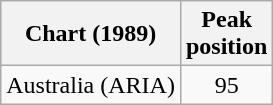<table class="wikitable plainrowheaders sortable" border="1">
<tr>
<th scope="col">Chart (1989)</th>
<th scope="col">Peak<br>position</th>
</tr>
<tr>
<td>Australia (ARIA)</td>
<td align="center">95</td>
</tr>
</table>
